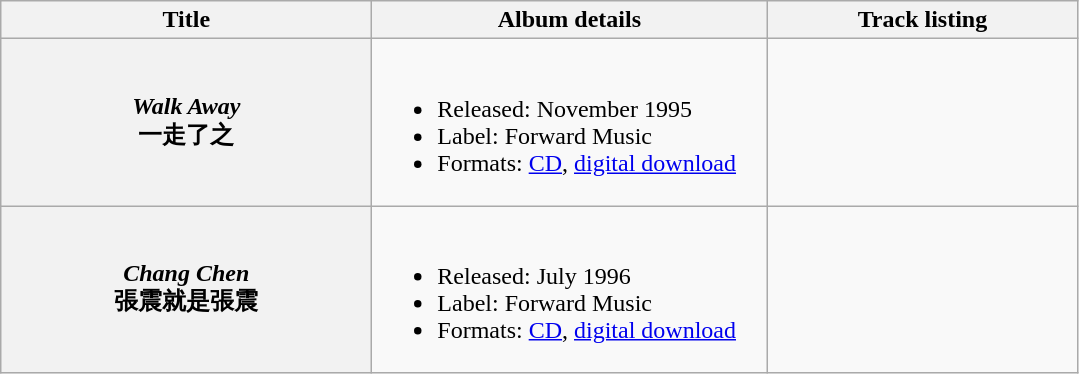<table class="wikitable plainrowheaders" style="text-align:center;">
<tr>
<th style="width:15em;">Title</th>
<th style="width:16em;">Album details</th>
<th style="width:200px;">Track listing</th>
</tr>
<tr>
<th scope="row"><em>Walk Away</em> <br>一走了之</th>
<td align="left"><br><ul><li>Released: November 1995</li><li>Label: Forward Music</li><li>Formats: <a href='#'>CD</a>, <a href='#'>digital download</a></li></ul></td>
<td align="center"></td>
</tr>
<tr>
<th scope="row"><em>Chang Chen</em> <br>張震就是張震</th>
<td align="left"><br><ul><li>Released: July 1996</li><li>Label: Forward Music</li><li>Formats: <a href='#'>CD</a>, <a href='#'>digital download</a></li></ul></td>
<td align="center"></td>
</tr>
</table>
